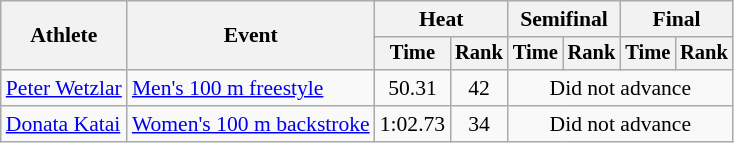<table class=wikitable style="font-size:90%">
<tr>
<th rowspan="2">Athlete</th>
<th rowspan="2">Event</th>
<th colspan="2">Heat</th>
<th colspan="2">Semifinal</th>
<th colspan="2">Final</th>
</tr>
<tr style="font-size:95%">
<th>Time</th>
<th>Rank</th>
<th>Time</th>
<th>Rank</th>
<th>Time</th>
<th>Rank</th>
</tr>
<tr align=center>
<td align=left><a href='#'>Peter Wetzlar</a></td>
<td align=left><a href='#'>Men's 100 m freestyle</a></td>
<td>50.31</td>
<td>42</td>
<td colspan=4>Did not advance</td>
</tr>
<tr align=center>
<td align=left><a href='#'>Donata Katai</a></td>
<td align=left><a href='#'>Women's 100 m backstroke</a></td>
<td>1:02.73</td>
<td>34</td>
<td colspan=4>Did not advance</td>
</tr>
</table>
